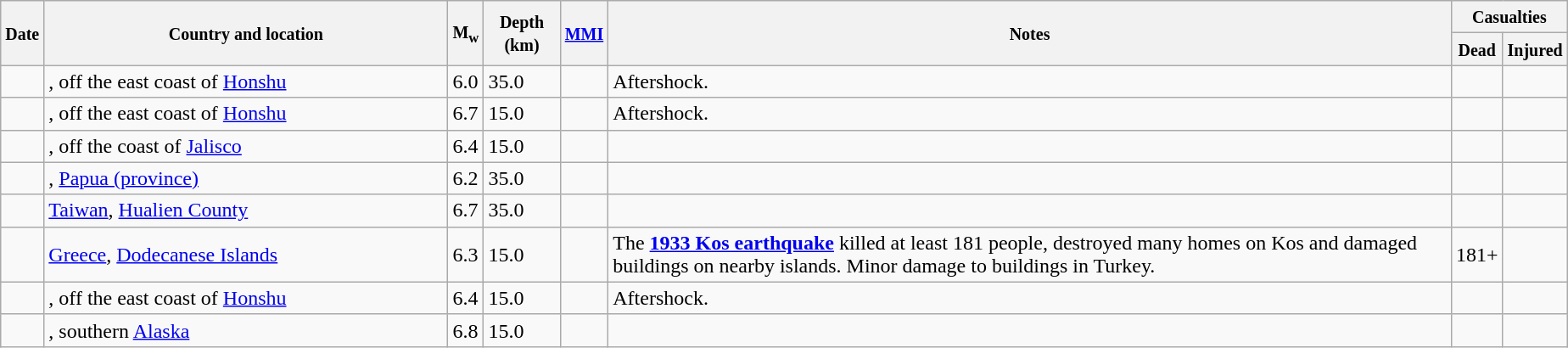<table class="wikitable sortable sort-under" style="border:1px black; margin-left:1em;">
<tr>
<th rowspan="2"><small>Date</small></th>
<th rowspan="2" style="width: 310px"><small>Country and location</small></th>
<th rowspan="2"><small>M<sub>w</sub></small></th>
<th rowspan="2"><small>Depth (km)</small></th>
<th rowspan="2"><small><a href='#'>MMI</a></small></th>
<th rowspan="2" class="unsortable"><small>Notes</small></th>
<th colspan="2"><small>Casualties</small></th>
</tr>
<tr>
<th><small>Dead</small></th>
<th><small>Injured</small></th>
</tr>
<tr>
<td></td>
<td>, off the east coast of <a href='#'>Honshu</a></td>
<td>6.0</td>
<td>35.0</td>
<td></td>
<td>Aftershock.</td>
<td></td>
<td></td>
</tr>
<tr>
<td></td>
<td>, off the east coast of <a href='#'>Honshu</a></td>
<td>6.7</td>
<td>15.0</td>
<td></td>
<td>Aftershock.</td>
<td></td>
<td></td>
</tr>
<tr>
<td></td>
<td>, off the coast of <a href='#'>Jalisco</a></td>
<td>6.4</td>
<td>15.0</td>
<td></td>
<td></td>
<td></td>
<td></td>
</tr>
<tr>
<td></td>
<td>, <a href='#'>Papua (province)</a></td>
<td>6.2</td>
<td>35.0</td>
<td></td>
<td></td>
<td></td>
<td></td>
</tr>
<tr>
<td></td>
<td> <a href='#'>Taiwan</a>, <a href='#'>Hualien County</a></td>
<td>6.7</td>
<td>35.0</td>
<td></td>
<td></td>
<td></td>
<td></td>
</tr>
<tr>
<td></td>
<td> <a href='#'>Greece</a>, <a href='#'>Dodecanese Islands</a></td>
<td>6.3</td>
<td>15.0</td>
<td></td>
<td>The <strong><a href='#'>1933 Kos earthquake</a></strong> killed at least 181 people, destroyed many homes on Kos and damaged buildings on nearby islands. Minor damage to buildings in Turkey.</td>
<td>181+</td>
<td></td>
</tr>
<tr>
<td></td>
<td>, off the east coast of <a href='#'>Honshu</a></td>
<td>6.4</td>
<td>15.0</td>
<td></td>
<td>Aftershock.</td>
<td></td>
<td></td>
</tr>
<tr>
<td></td>
<td>, southern <a href='#'>Alaska</a></td>
<td>6.8</td>
<td>15.0</td>
<td></td>
<td></td>
<td></td>
<td></td>
</tr>
</table>
